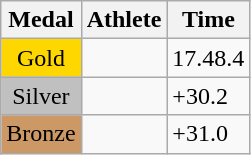<table class="wikitable">
<tr>
<th>Medal</th>
<th>Athlete</th>
<th>Time</th>
</tr>
<tr>
<td style="text-align:center;background-color:gold;">Gold</td>
<td></td>
<td>17.48.4</td>
</tr>
<tr>
<td style="text-align:center;background-color:silver;">Silver</td>
<td></td>
<td>+30.2</td>
</tr>
<tr>
<td style="text-align:center;background-color:#CC9966;">Bronze</td>
<td></td>
<td>+31.0</td>
</tr>
</table>
